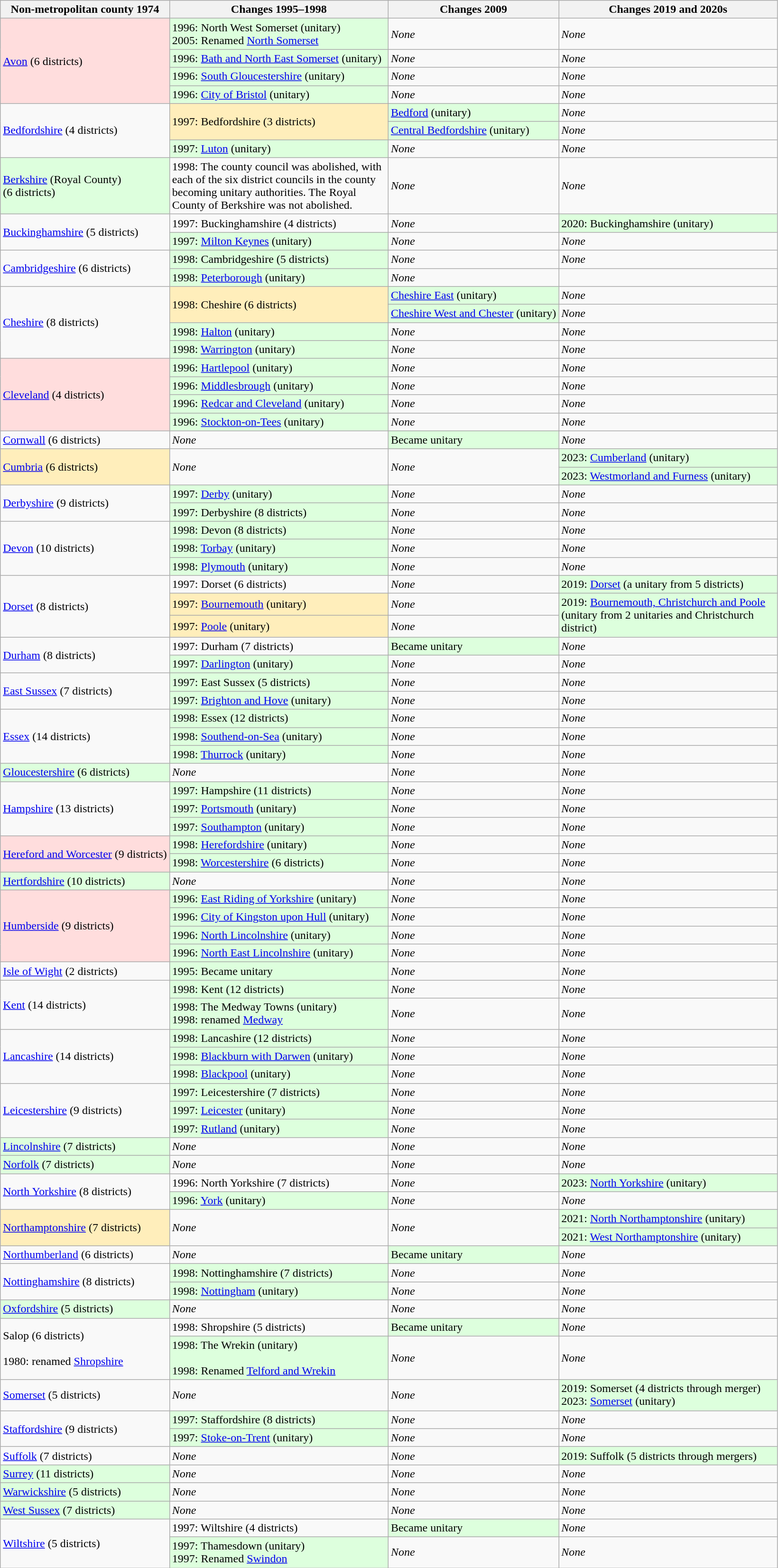<table class="wikitable">
<tr>
<th>Non-metropolitan county 1974</th>
<th width=300px>Changes 1995–1998</th>
<th>Changes 2009</th>
<th width=300px>Changes 2019 and 2020s</th>
</tr>
<tr>
<td style="background:#fdd;" rowspan=4><a href='#'>Avon</a> (6 districts)</td>
<td style="background:#dfd;">1996: North West Somerset (unitary)<br>2005: Renamed <a href='#'>North Somerset</a></td>
<td><em>None</em></td>
<td><em>None</em></td>
</tr>
<tr>
<td style="background:#dfd;">1996: <a href='#'>Bath and North East Somerset</a> (unitary)</td>
<td><em>None</em></td>
<td><em>None</em></td>
</tr>
<tr>
<td style="background:#dfd;">1996: <a href='#'>South Gloucestershire</a> (unitary)</td>
<td><em>None</em></td>
<td><em>None</em></td>
</tr>
<tr>
<td style="background:#dfd;">1996: <a href='#'>City of Bristol</a> (unitary)</td>
<td><em>None</em></td>
<td><em>None</em></td>
</tr>
<tr>
<td rowspan=3><a href='#'>Bedfordshire</a> (4 districts)</td>
<td style="background:#feb;"rowspan=2>1997: Bedfordshire (3 districts)</td>
<td style="background:#dfd;"><a href='#'>Bedford</a> (unitary)</td>
<td><em>None</em></td>
</tr>
<tr>
<td style="background:#dfd;"><a href='#'>Central Bedfordshire</a> (unitary)</td>
<td><em>None</em></td>
</tr>
<tr>
<td style="background:#dfd;">1997: <a href='#'>Luton</a> (unitary)</td>
<td><em>None</em></td>
<td><em>None</em></td>
</tr>
<tr>
<td style="background:#dfd;"><a href='#'>Berkshire</a> (Royal County)<br> (6 districts)</td>
<td>1998: The county council was abolished, with each of the six district councils in the county becoming unitary authorities. The Royal County of Berkshire was not abolished.</td>
<td><em>None</em></td>
<td><em>None</em></td>
</tr>
<tr>
<td rowspan=2><a href='#'>Buckinghamshire</a> (5 districts)</td>
<td>1997: Buckinghamshire (4 districts)</td>
<td><em>None</em></td>
<td style="background:#dfd;">2020: Buckinghamshire (unitary)</td>
</tr>
<tr>
<td style="background:#dfd;">1997: <a href='#'>Milton Keynes</a> (unitary)</td>
<td><em>None</em></td>
<td><em>None</em></td>
</tr>
<tr>
<td rowspan=2><a href='#'>Cambridgeshire</a> (6 districts)</td>
<td style="background:#dfd;">1998: Cambridgeshire (5 districts)</td>
<td><em>None</em></td>
<td><em>None</em></td>
</tr>
<tr>
<td style="background:#dfd;">1998: <a href='#'>Peterborough</a> (unitary)</td>
<td><em>None</em></td>
<td></td>
</tr>
<tr>
<td rowspan=4><a href='#'>Cheshire</a> (8 districts)</td>
<td style="background:#feb;" rowspan=2>1998: Cheshire (6 districts)</td>
<td style="background:#dfd;"><a href='#'>Cheshire East</a> (unitary)</td>
<td><em>None</em></td>
</tr>
<tr>
<td style="background:#dfd;"><a href='#'>Cheshire West and Chester</a> (unitary)</td>
<td><em>None</em></td>
</tr>
<tr>
<td style="background:#dfd;">1998: <a href='#'>Halton</a> (unitary)</td>
<td><em>None</em></td>
<td><em>None</em></td>
</tr>
<tr>
<td style="background:#dfd;">1998: <a href='#'>Warrington</a> (unitary)</td>
<td><em>None</em></td>
<td><em>None</em></td>
</tr>
<tr>
<td style="background:#fdd;" rowspan=4><a href='#'>Cleveland</a> (4 districts)</td>
<td style="background:#dfd;">1996: <a href='#'>Hartlepool</a> (unitary)</td>
<td><em>None</em></td>
<td><em>None</em></td>
</tr>
<tr>
<td style="background:#dfd;">1996: <a href='#'>Middlesbrough</a> (unitary)</td>
<td><em>None</em></td>
<td><em>None</em></td>
</tr>
<tr>
<td style="background:#dfd;">1996: <a href='#'>Redcar and Cleveland</a> (unitary)</td>
<td><em>None</em></td>
<td><em>None</em></td>
</tr>
<tr>
<td style="background:#dfd;">1996: <a href='#'>Stockton-on-Tees</a> (unitary)</td>
<td><em>None</em></td>
<td><em>None</em></td>
</tr>
<tr>
<td><a href='#'>Cornwall</a> (6 districts)</td>
<td><em>None</em></td>
<td style="background:#dfd;">Became unitary</td>
<td><em>None</em></td>
</tr>
<tr>
<td rowspan="2" style="background:#feb;"><a href='#'>Cumbria</a> (6 districts)</td>
<td rowspan="2"><em>None</em></td>
<td rowspan="2"><em>None</em></td>
<td style="background:#dfd;">2023: <a href='#'>Cumberland</a> (unitary)</td>
</tr>
<tr>
<td style="background:#dfd;">2023: <a href='#'>Westmorland and Furness</a> (unitary)</td>
</tr>
<tr>
<td rowspan="2"><a href='#'>Derbyshire</a> (9 districts)</td>
<td style="background:#dfd;">1997: <a href='#'>Derby</a> (unitary)</td>
<td><em>None</em></td>
<td><em>None</em></td>
</tr>
<tr>
<td style="background:#dfd;">1997: Derbyshire (8 districts)</td>
<td><em>None</em></td>
<td><em>None</em></td>
</tr>
<tr>
<td rowspan="3"><a href='#'>Devon</a> (10 districts)</td>
<td style="background:#dfd;">1998: Devon (8 districts)</td>
<td><em>None</em></td>
<td><em>None</em></td>
</tr>
<tr>
<td style="background:#dfd;">1998: <a href='#'>Torbay</a> (unitary)</td>
<td><em>None</em></td>
<td><em>None</em></td>
</tr>
<tr>
<td style="background:#dfd;">1998: <a href='#'>Plymouth</a> (unitary)</td>
<td><em>None</em></td>
<td><em>None</em></td>
</tr>
<tr>
<td rowspan="3"><a href='#'>Dorset</a> (8 districts)</td>
<td>1997: Dorset (6 districts)</td>
<td><em>None</em></td>
<td style="background:#dfd;">2019: <a href='#'>Dorset</a> (a unitary from 5 districts)</td>
</tr>
<tr>
<td style="background:#feb;">1997: <a href='#'>Bournemouth</a> (unitary)</td>
<td><em>None</em></td>
<td style="background:#dfd;" rowspan="2">2019: <a href='#'>Bournemouth, Christchurch and Poole</a> (unitary from 2 unitaries and Christchurch district)</td>
</tr>
<tr>
<td style="background:#feb;">1997: <a href='#'>Poole</a> (unitary)</td>
<td><em>None</em></td>
</tr>
<tr>
<td rowspan="2"><a href='#'>Durham</a> (8 districts)</td>
<td>1997: Durham (7 districts)</td>
<td style="background:#dfd;">Became unitary</td>
<td><em>None</em></td>
</tr>
<tr>
<td style="background:#dfd;">1997: <a href='#'>Darlington</a> (unitary)</td>
<td><em>None</em></td>
<td><em>None</em></td>
</tr>
<tr>
<td rowspan="2"><a href='#'>East Sussex</a> (7 districts)</td>
<td style="background:#dfd;">1997: East Sussex (5 districts)</td>
<td><em>None</em></td>
<td><em>None</em></td>
</tr>
<tr>
<td style="background:#dfd;">1997: <a href='#'>Brighton and Hove</a> (unitary)</td>
<td><em>None</em></td>
<td><em>None</em></td>
</tr>
<tr>
<td rowspan="3"><a href='#'>Essex</a> (14 districts)</td>
<td style="background:#dfd;">1998: Essex (12 districts)</td>
<td><em>None</em></td>
<td><em>None</em></td>
</tr>
<tr>
<td style="background:#dfd;">1998: <a href='#'>Southend-on-Sea</a> (unitary)</td>
<td><em>None</em></td>
<td><em>None</em></td>
</tr>
<tr>
<td style="background:#dfd;">1998: <a href='#'>Thurrock</a> (unitary)</td>
<td><em>None</em></td>
<td><em>None</em></td>
</tr>
<tr>
<td style="background:#dfd;"><a href='#'>Gloucestershire</a> (6 districts)</td>
<td><em>None</em></td>
<td><em>None</em></td>
<td><em>None</em></td>
</tr>
<tr>
<td rowspan="3"><a href='#'>Hampshire</a> (13 districts)</td>
<td style="background:#dfd;">1997: Hampshire (11 districts)</td>
<td><em>None</em></td>
<td><em>None</em></td>
</tr>
<tr>
<td style="background:#dfd;">1997: <a href='#'>Portsmouth</a> (unitary)</td>
<td><em>None</em></td>
<td><em>None</em></td>
</tr>
<tr>
<td style="background:#dfd;">1997: <a href='#'>Southampton</a> (unitary)</td>
<td><em>None</em></td>
<td><em>None</em></td>
</tr>
<tr>
<td style="background:#fdd;" rowspan=2><a href='#'>Hereford and Worcester</a> (9 districts)</td>
<td style="background:#dfd;">1998: <a href='#'>Herefordshire</a> (unitary)</td>
<td><em>None</em></td>
<td><em>None</em></td>
</tr>
<tr>
<td style="background:#dfd;">1998: <a href='#'>Worcestershire</a> (6 districts)</td>
<td><em>None</em></td>
<td><em>None</em></td>
</tr>
<tr>
<td style="background:#dfd;"><a href='#'>Hertfordshire</a> (10 districts)</td>
<td><em>None</em></td>
<td><em>None</em></td>
<td><em>None</em></td>
</tr>
<tr>
<td style="background:#fdd;" rowspan="4"><a href='#'>Humberside</a> (9 districts)</td>
<td style="background:#dfd;">1996: <a href='#'>East Riding of Yorkshire</a> (unitary)</td>
<td><em>None</em></td>
<td><em>None</em></td>
</tr>
<tr>
<td style="background:#dfd;">1996: <a href='#'>City of Kingston upon Hull</a> (unitary)</td>
<td><em>None</em></td>
<td><em>None</em></td>
</tr>
<tr>
<td style="background:#dfd;">1996: <a href='#'>North Lincolnshire</a> (unitary)</td>
<td><em>None</em></td>
<td><em>None</em></td>
</tr>
<tr>
<td style="background:#dfd;">1996: <a href='#'>North East Lincolnshire</a> (unitary)</td>
<td><em>None</em></td>
<td><em>None</em></td>
</tr>
<tr>
<td><a href='#'>Isle of Wight</a> (2 districts)</td>
<td style="background:#dfd;">1995: Became unitary</td>
<td><em>None</em></td>
<td><em>None</em></td>
</tr>
<tr>
<td rowspan="2"><a href='#'>Kent</a> (14 districts)</td>
<td style="background:#dfd;">1998: Kent (12 districts)</td>
<td><em>None</em></td>
<td><em>None</em></td>
</tr>
<tr>
<td style="background:#dfd;">1998: The Medway Towns (unitary)<br>1998: renamed <a href='#'>Medway</a></td>
<td><em>None</em></td>
<td><em>None</em></td>
</tr>
<tr>
<td rowspan="3"><a href='#'>Lancashire</a> (14 districts)</td>
<td style="background:#dfd;">1998: Lancashire (12 districts)</td>
<td><em>None</em></td>
<td><em>None</em></td>
</tr>
<tr>
<td style="background:#dfd;">1998: <a href='#'>Blackburn with Darwen</a> (unitary)</td>
<td><em>None</em></td>
<td><em>None</em></td>
</tr>
<tr>
<td style="background:#dfd;">1998: <a href='#'>Blackpool</a> (unitary)</td>
<td><em>None</em></td>
<td><em>None</em></td>
</tr>
<tr>
<td rowspan="3"><a href='#'>Leicestershire</a> (9 districts)</td>
<td style="background:#dfd;">1997: Leicestershire (7 districts)</td>
<td><em>None</em></td>
<td><em>None</em></td>
</tr>
<tr>
<td style="background:#dfd;">1997: <a href='#'>Leicester</a> (unitary)</td>
<td><em>None</em></td>
<td><em>None</em></td>
</tr>
<tr>
<td style="background:#dfd;">1997: <a href='#'>Rutland</a> (unitary)</td>
<td><em>None</em></td>
<td><em>None</em></td>
</tr>
<tr>
<td style="background:#dfd;"><a href='#'>Lincolnshire</a> (7 districts)</td>
<td><em>None</em></td>
<td><em>None</em></td>
<td><em>None</em></td>
</tr>
<tr>
<td style="background:#dfd;"><a href='#'>Norfolk</a> (7 districts)</td>
<td><em>None</em></td>
<td><em>None</em></td>
<td><em>None</em></td>
</tr>
<tr>
<td rowspan="2"><a href='#'>North Yorkshire</a> (8 districts)</td>
<td>1996: North Yorkshire (7 districts)</td>
<td><em>None</em></td>
<td style="background:#dfd;">2023: <a href='#'>North Yorkshire</a> (unitary)</td>
</tr>
<tr>
<td style="background:#dfd;">1996: <a href='#'>York</a> (unitary)</td>
<td><em>None</em></td>
<td><em>None</em></td>
</tr>
<tr>
<td rowspan="2" style="background:#feb;"><a href='#'>Northamptonshire</a> (7 districts)</td>
<td rowspan="2"><em>None</em></td>
<td rowspan="2"><em>None</em></td>
<td style="background:#dfd;">2021: <a href='#'>North Northamptonshire</a> (unitary)</td>
</tr>
<tr>
<td style="background:#dfd;">2021: <a href='#'>West Northamptonshire</a> (unitary)</td>
</tr>
<tr>
<td><a href='#'>Northumberland</a> (6 districts)</td>
<td><em>None</em></td>
<td style="background:#dfd;">Became unitary</td>
<td><em>None</em></td>
</tr>
<tr>
<td rowspan="2"><a href='#'>Nottinghamshire</a> (8 districts)</td>
<td style="background:#dfd;">1998: Nottinghamshire (7 districts)</td>
<td><em>None</em></td>
<td><em>None</em></td>
</tr>
<tr>
<td style="background:#dfd;">1998: <a href='#'>Nottingham</a> (unitary)</td>
<td><em>None</em></td>
<td><em>None</em></td>
</tr>
<tr>
<td style="background:#dfd;"><a href='#'>Oxfordshire</a> (5 districts)</td>
<td><em>None</em></td>
<td><em>None</em></td>
<td><em>None</em></td>
</tr>
<tr>
<td rowspan="2">Salop (6 districts)<br><br>1980: renamed <a href='#'>Shropshire</a></td>
<td>1998: Shropshire (5 districts)</td>
<td style="background:#dfd;">Became unitary</td>
<td><em>None</em></td>
</tr>
<tr>
<td style="background:#dfd;">1998: The Wrekin (unitary)<br><br>1998: Renamed <a href='#'>Telford and Wrekin</a></td>
<td><em>None</em></td>
<td><em>None</em></td>
</tr>
<tr>
<td><a href='#'>Somerset</a> (5 districts)</td>
<td><em>None</em></td>
<td><em>None</em></td>
<td style="background:#dfd;">2019: Somerset (4 districts through merger)<br>2023: <a href='#'>Somerset</a> (unitary)</td>
</tr>
<tr>
<td rowspan="2"><a href='#'>Staffordshire</a> (9 districts)</td>
<td style="background:#dfd;">1997: Staffordshire (8 districts)</td>
<td><em>None</em></td>
<td><em>None</em></td>
</tr>
<tr>
<td style="background:#dfd;">1997: <a href='#'>Stoke-on-Trent</a> (unitary)</td>
<td><em>None</em></td>
<td><em>None</em></td>
</tr>
<tr>
<td><a href='#'>Suffolk</a> (7 districts)</td>
<td><em>None</em></td>
<td><em>None</em></td>
<td style="background:#dfd;">2019: Suffolk (5 districts through mergers)</td>
</tr>
<tr>
<td style="background:#dfd;"><a href='#'>Surrey</a> (11 districts)</td>
<td><em>None</em></td>
<td><em>None</em></td>
<td><em>None</em></td>
</tr>
<tr>
<td style="background:#dfd;"><a href='#'>Warwickshire</a> (5 districts)</td>
<td><em>None</em></td>
<td><em>None</em></td>
<td><em>None</em></td>
</tr>
<tr>
<td style="background:#dfd;"><a href='#'>West Sussex</a> (7 districts)</td>
<td><em>None</em></td>
<td><em>None</em></td>
<td><em>None</em></td>
</tr>
<tr>
<td rowspan="2"><a href='#'>Wiltshire</a> (5 districts)</td>
<td>1997: Wiltshire (4 districts)</td>
<td style="background:#dfd;">Became unitary</td>
<td><em>None</em></td>
</tr>
<tr>
<td style="background:#dfd;">1997: Thamesdown (unitary)<br>1997: Renamed <a href='#'>Swindon</a></td>
<td><em>None</em></td>
<td><em>None</em></td>
</tr>
</table>
